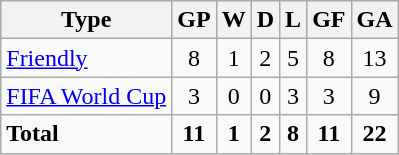<table class="wikitable" style="text-align:center">
<tr>
<th>Type</th>
<th>GP</th>
<th>W</th>
<th>D</th>
<th>L</th>
<th>GF</th>
<th>GA</th>
</tr>
<tr>
<td align=left><a href='#'>Friendly</a></td>
<td>8</td>
<td>1</td>
<td>2</td>
<td>5</td>
<td>8</td>
<td>13</td>
</tr>
<tr>
<td align=left><a href='#'>FIFA World Cup</a></td>
<td>3</td>
<td>0</td>
<td>0</td>
<td>3</td>
<td>3</td>
<td>9</td>
</tr>
<tr>
<td align=left><strong>Total</strong></td>
<td><strong>11</strong></td>
<td><strong>1</strong></td>
<td><strong>2</strong></td>
<td><strong>8</strong></td>
<td><strong>11</strong></td>
<td><strong>22</strong></td>
</tr>
</table>
